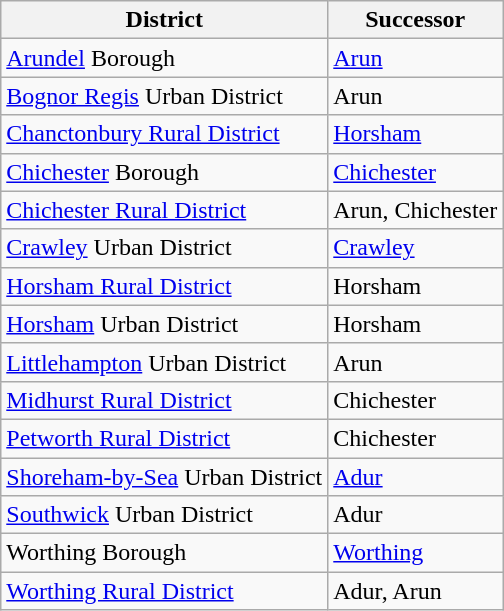<table class="wikitable">
<tr>
<th>District</th>
<th>Successor</th>
</tr>
<tr>
<td><a href='#'>Arundel</a> Borough</td>
<td><a href='#'>Arun</a></td>
</tr>
<tr>
<td><a href='#'>Bognor Regis</a> Urban District</td>
<td>Arun</td>
</tr>
<tr>
<td><a href='#'>Chanctonbury Rural District</a></td>
<td><a href='#'>Horsham</a></td>
</tr>
<tr>
<td><a href='#'>Chichester</a> Borough</td>
<td><a href='#'>Chichester</a></td>
</tr>
<tr>
<td><a href='#'>Chichester Rural District</a></td>
<td>Arun, Chichester</td>
</tr>
<tr>
<td><a href='#'>Crawley</a> Urban District</td>
<td><a href='#'>Crawley</a></td>
</tr>
<tr>
<td><a href='#'>Horsham Rural District</a></td>
<td>Horsham</td>
</tr>
<tr>
<td><a href='#'>Horsham</a> Urban District</td>
<td>Horsham</td>
</tr>
<tr>
<td><a href='#'>Littlehampton</a> Urban District</td>
<td>Arun</td>
</tr>
<tr>
<td><a href='#'>Midhurst Rural District</a></td>
<td>Chichester</td>
</tr>
<tr>
<td><a href='#'>Petworth Rural District</a></td>
<td>Chichester</td>
</tr>
<tr>
<td><a href='#'>Shoreham-by-Sea</a> Urban District</td>
<td><a href='#'>Adur</a></td>
</tr>
<tr>
<td><a href='#'>Southwick</a> Urban District</td>
<td>Adur</td>
</tr>
<tr>
<td>Worthing Borough</td>
<td><a href='#'>Worthing</a></td>
</tr>
<tr>
<td><a href='#'>Worthing Rural District</a></td>
<td>Adur, Arun</td>
</tr>
</table>
